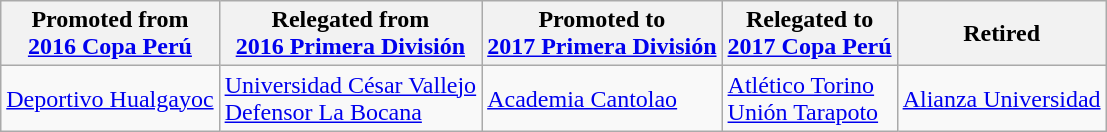<table class="wikitable">
<tr>
<th>Promoted from<br><a href='#'>2016 Copa Perú</a></th>
<th>Relegated from<br><a href='#'>2016 Primera División</a></th>
<th>Promoted to<br><a href='#'>2017 Primera División</a></th>
<th>Relegated to<br><a href='#'>2017 Copa Perú</a></th>
<th>Retired</th>
</tr>
<tr>
<td> <a href='#'>Deportivo Hualgayoc</a> </td>
<td> <a href='#'>Universidad César Vallejo</a> <br> <a href='#'>Defensor La Bocana</a> </td>
<td> <a href='#'>Academia Cantolao</a> </td>
<td> <a href='#'>Atlético Torino</a> <br> <a href='#'>Unión Tarapoto</a> </td>
<td> <a href='#'>Alianza Universidad</a> </td>
</tr>
</table>
